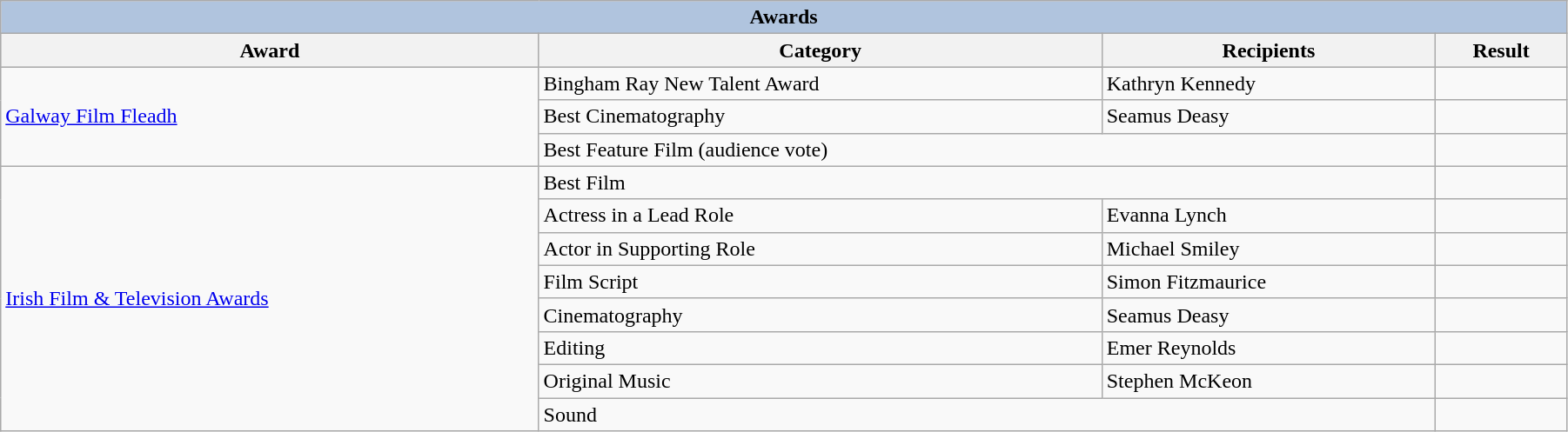<table class="wikitable sortable" width="95%">
<tr>
<th colspan="5" style="background: LightSteelBlue;">Awards</th>
</tr>
<tr style="background:#ccc; text-align:center;">
<th>Award</th>
<th>Category</th>
<th>Recipients</th>
<th>Result</th>
</tr>
<tr>
<td rowspan="3"><a href='#'>Galway Film Fleadh</a></td>
<td>Bingham Ray New Talent Award</td>
<td>Kathryn Kennedy</td>
<td></td>
</tr>
<tr>
<td>Best Cinematography</td>
<td>Seamus Deasy</td>
<td></td>
</tr>
<tr>
<td colspan="2">Best Feature Film (audience vote)</td>
<td></td>
</tr>
<tr>
<td rowspan="8"><a href='#'>Irish Film & Television Awards</a></td>
<td colspan="2">Best Film</td>
<td></td>
</tr>
<tr>
<td>Actress in a Lead Role</td>
<td>Evanna Lynch</td>
<td></td>
</tr>
<tr>
<td>Actor in Supporting Role</td>
<td>Michael Smiley</td>
<td></td>
</tr>
<tr>
<td>Film Script</td>
<td>Simon Fitzmaurice</td>
<td></td>
</tr>
<tr>
<td>Cinematography</td>
<td>Seamus Deasy</td>
<td></td>
</tr>
<tr>
<td>Editing</td>
<td>Emer Reynolds</td>
<td></td>
</tr>
<tr>
<td>Original Music</td>
<td>Stephen McKeon</td>
<td></td>
</tr>
<tr>
<td colspan="2">Sound</td>
<td></td>
</tr>
</table>
